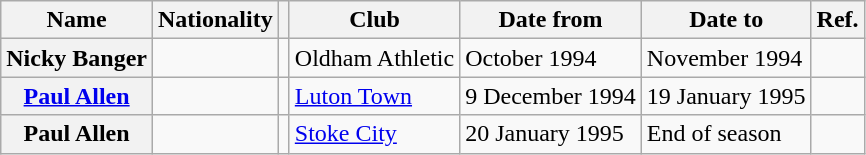<table class="wikitable plainrowheaders">
<tr>
<th scope="col">Name</th>
<th scope="col">Nationality</th>
<th scope="col"></th>
<th scope="col">Club</th>
<th scope="col">Date from</th>
<th scope="col">Date to</th>
<th scope="col">Ref.</th>
</tr>
<tr>
<th scope="row">Nicky Banger</th>
<td></td>
<td align="center"></td>
<td> Oldham Athletic</td>
<td>October 1994</td>
<td>November 1994</td>
<td align="center"></td>
</tr>
<tr>
<th scope="row"><a href='#'>Paul Allen</a></th>
<td></td>
<td align="center"></td>
<td> <a href='#'>Luton Town</a></td>
<td>9 December 1994</td>
<td>19 January 1995</td>
<td align="center"></td>
</tr>
<tr>
<th scope="row">Paul Allen</th>
<td></td>
<td align="center"></td>
<td> <a href='#'>Stoke City</a></td>
<td>20 January 1995</td>
<td>End of season</td>
<td align="center"></td>
</tr>
</table>
